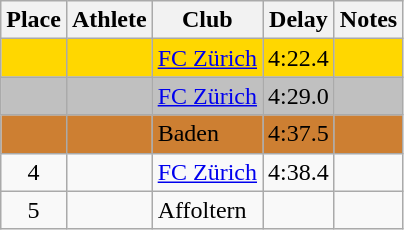<table class="wikitable sortable">
<tr>
<th>Place</th>
<th>Athlete</th>
<th>Club</th>
<th>Delay</th>
<th>Notes</th>
</tr>
<tr style="background:gold;">
<td align=center></td>
<td></td>
<td><a href='#'>FC Zürich</a></td>
<td align=center>4:22.4</td>
<td></td>
</tr>
<tr style="background:silver;">
<td align=center></td>
<td></td>
<td><a href='#'>FC Zürich</a></td>
<td align=center>4:29.0</td>
<td></td>
</tr>
<tr style="background:#CD7F32;">
<td align=center></td>
<td></td>
<td>Baden</td>
<td align=center>4:37.5</td>
<td></td>
</tr>
<tr>
<td align=center>4</td>
<td></td>
<td><a href='#'>FC Zürich</a></td>
<td align=center>4:38.4</td>
<td></td>
</tr>
<tr>
<td align=center>5</td>
<td></td>
<td>Affoltern</td>
<td></td>
<td></td>
</tr>
</table>
